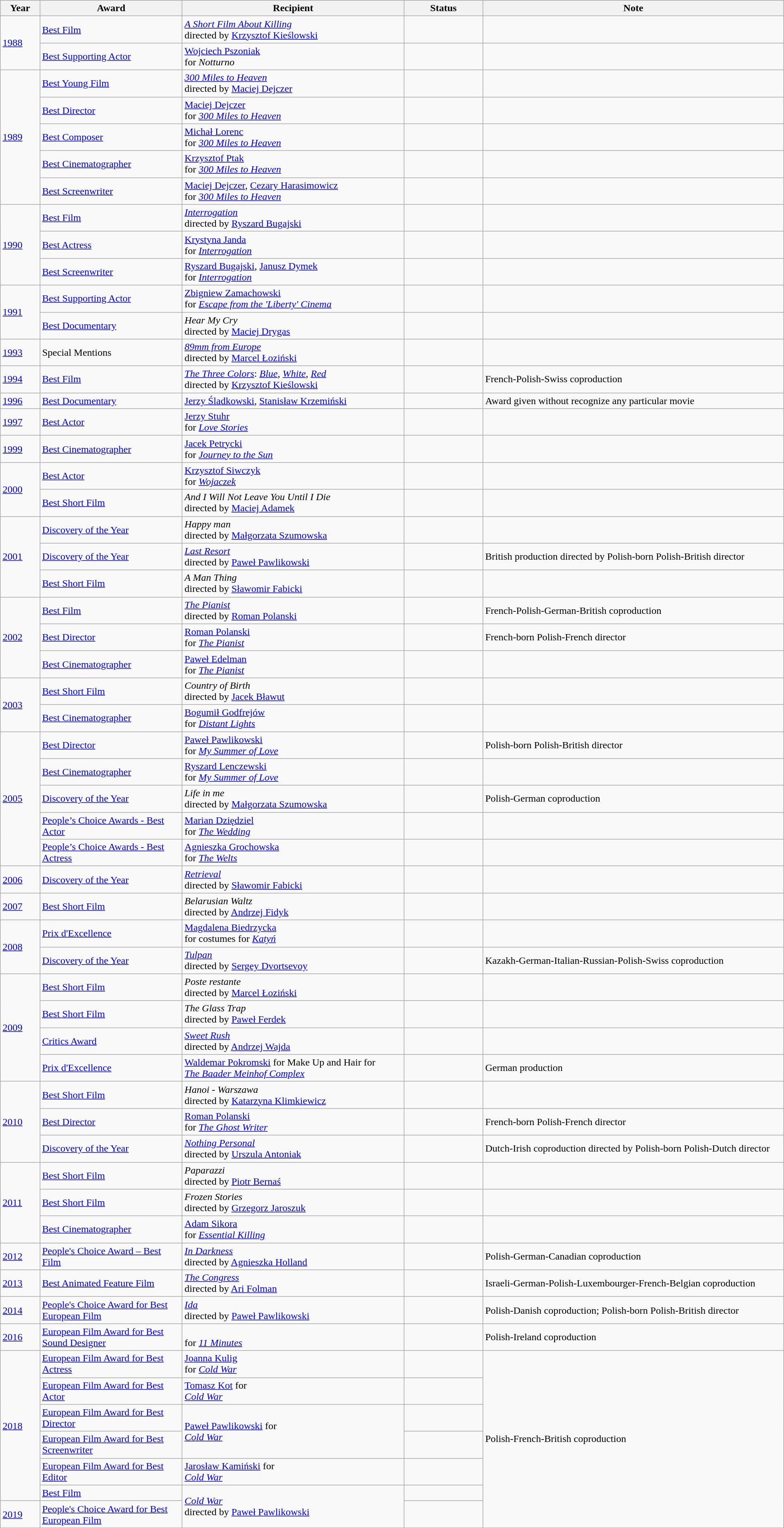<table class="wikitable" width="100%" cellpadding="5">
<tr>
<th width="5%">Year</th>
<th width="18%">Award</th>
<th width="28%">Recipient</th>
<th width="10%">Status</th>
<th width="38%">Note</th>
</tr>
<tr>
<td rowspan="2"><a href='#'>1988</a></td>
<td><a href='#'>Best Film</a></td>
<td><em><a href='#'>A Short Film About Killing</a></em> <br>directed by <a href='#'>Krzysztof Kieślowski</a></td>
<td></td>
<td></td>
</tr>
<tr>
<td><a href='#'>Best Supporting Actor</a></td>
<td><a href='#'>Wojciech Pszoniak</a> <br>for <em>Notturno</em></td>
<td></td>
<td></td>
</tr>
<tr>
<td rowspan="5"><a href='#'>1989</a></td>
<td><a href='#'>Best Young Film</a></td>
<td><em><a href='#'>300 Miles to Heaven</a></em> <br>directed by <a href='#'>Maciej Dejczer</a></td>
<td></td>
<td></td>
</tr>
<tr>
<td><a href='#'>Best Director</a></td>
<td><a href='#'>Maciej Dejczer</a> <br> for <em><a href='#'>300 Miles to Heaven</a></em></td>
<td></td>
<td></td>
</tr>
<tr>
<td><a href='#'>Best Composer</a></td>
<td><a href='#'>Michał Lorenc</a> <br> for <em><a href='#'>300 Miles to Heaven</a></em></td>
<td></td>
<td></td>
</tr>
<tr>
<td><a href='#'>Best Cinematographer</a></td>
<td><a href='#'>Krzysztof Ptak</a> <br> for <em><a href='#'>300 Miles to Heaven</a></em></td>
<td></td>
<td></td>
</tr>
<tr>
<td><a href='#'>Best Screenwriter</a></td>
<td><a href='#'>Maciej Dejczer</a>, <a href='#'>Cezary Harasimowicz</a> <br> for <em><a href='#'>300 Miles to Heaven</a></em></td>
<td></td>
<td></td>
</tr>
<tr>
<td rowspan="3"><a href='#'>1990</a></td>
<td><a href='#'>Best Film</a></td>
<td><em><a href='#'>Interrogation</a></em> <br>directed by <a href='#'>Ryszard Bugajski</a></td>
<td></td>
<td></td>
</tr>
<tr>
<td><a href='#'>Best Actress</a></td>
<td><a href='#'>Krystyna Janda</a> <br> for <em><a href='#'>Interrogation</a></em></td>
<td></td>
<td></td>
</tr>
<tr>
<td><a href='#'>Best Screenwriter</a></td>
<td><a href='#'>Ryszard Bugajski</a>, <a href='#'>Janusz Dymek</a> <br> for <em><a href='#'>Interrogation</a></em></td>
<td></td>
<td></td>
</tr>
<tr>
<td rowspan="2"><a href='#'>1991</a></td>
<td><a href='#'>Best Supporting Actor</a></td>
<td><a href='#'>Zbigniew Zamachowski</a> <br>  for <em><a href='#'>Escape from the 'Liberty' Cinema</a></em></td>
<td></td>
<td></td>
</tr>
<tr>
<td><a href='#'>Best Documentary</a></td>
<td><em>Hear My Cry</em><br> directed by <a href='#'>Maciej Drygas</a></td>
<td></td>
<td></td>
</tr>
<tr>
<td><a href='#'>1993</a></td>
<td>Special Mentions</td>
<td><em><a href='#'>89mm from Europe</a></em><br> directed by <a href='#'>Marcel Łoziński</a></td>
<td></td>
<td></td>
</tr>
<tr>
<td><a href='#'>1994</a></td>
<td><a href='#'>Best Film</a></td>
<td><em><a href='#'>The Three Colors</a></em>: <em><a href='#'>Blue</a></em>, <em><a href='#'>White</a></em>, <em><a href='#'>Red</a></em> <br>directed by <a href='#'>Krzysztof Kieślowski</a></td>
<td></td>
<td>French-Polish-Swiss coproduction</td>
</tr>
<tr>
<td><a href='#'>1996</a></td>
<td><a href='#'>Best Documentary</a></td>
<td><a href='#'>Jerzy Śladkowski</a>, <a href='#'>Stanisław Krzemiński</a></td>
<td></td>
<td>Award given without recognize any particular movie</td>
</tr>
<tr>
<td><a href='#'>1997</a></td>
<td><a href='#'>Best Actor</a></td>
<td><a href='#'>Jerzy Stuhr</a> <br> for <em><a href='#'>Love Stories</a></em></td>
<td></td>
<td></td>
</tr>
<tr>
<td><a href='#'>1999</a></td>
<td><a href='#'>Best Cinematographer</a></td>
<td><a href='#'>Jacek Petrycki</a> <br> for <em><a href='#'>Journey to the Sun</a></em></td>
<td></td>
<td></td>
</tr>
<tr>
<td rowspan="2"><a href='#'>2000</a></td>
<td><a href='#'>Best Actor</a></td>
<td><a href='#'>Krzysztof Siwczyk</a> <br> for <em><a href='#'>Wojaczek</a></em></td>
<td></td>
<td></td>
</tr>
<tr>
<td><a href='#'>Best Short Film</a></td>
<td><em>And I Will Not Leave You Until I Die</em> <br>directed by <a href='#'>Maciej Adamek</a></td>
<td></td>
<td></td>
</tr>
<tr>
<td rowspan="3"><a href='#'>2001</a></td>
<td><a href='#'>Discovery of the Year</a></td>
<td><em>Happy man</em> <br>directed by <a href='#'>Małgorzata Szumowska</a></td>
<td></td>
<td></td>
</tr>
<tr>
<td><a href='#'>Discovery of the Year</a></td>
<td><em><a href='#'>Last Resort</a></em> <br>directed by <a href='#'>Paweł Pawlikowski</a></td>
<td></td>
<td>British production directed by Polish-born Polish-British director</td>
</tr>
<tr>
<td><a href='#'>Best Short Film</a></td>
<td><em>A Man Thing</em> <br>directed by <a href='#'>Sławomir Fabicki</a></td>
<td></td>
<td></td>
</tr>
<tr>
<td rowspan="3"><a href='#'>2002</a></td>
<td><a href='#'>Best Film</a></td>
<td><em><a href='#'>The Pianist</a></em> <br>directed by <a href='#'>Roman Polanski</a></td>
<td></td>
<td>French-Polish-German-British coproduction</td>
</tr>
<tr>
<td><a href='#'>Best Director</a></td>
<td><a href='#'>Roman Polanski</a> <br> for <em><a href='#'>The Pianist</a></em></td>
<td></td>
<td>French-born Polish-French director</td>
</tr>
<tr>
<td><a href='#'>Best Cinematographer</a></td>
<td><a href='#'>Paweł Edelman</a> <br> for <em><a href='#'>The Pianist</a></em></td>
<td></td>
<td></td>
</tr>
<tr>
<td rowspan="2"><a href='#'>2003</a></td>
<td><a href='#'>Best Short Film</a></td>
<td><em>Country of Birth</em> <br> directed by <a href='#'>Jacek Bławut</a></td>
<td></td>
<td></td>
</tr>
<tr>
<td><a href='#'>Best Cinematographer</a></td>
<td><a href='#'>Bogumił Godfrejów</a> <br> for <em><a href='#'>Distant Lights</a></em></td>
<td></td>
<td></td>
</tr>
<tr>
<td rowspan="5"><a href='#'>2005</a></td>
<td><a href='#'>Best Director</a></td>
<td><a href='#'>Paweł Pawlikowski</a> <br> for <em><a href='#'>My Summer of Love</a></em></td>
<td></td>
<td>Polish-born Polish-British director</td>
</tr>
<tr>
<td><a href='#'>Best Cinematographer</a></td>
<td><a href='#'>Ryszard Lenczewski</a> <br> for <em><a href='#'>My Summer of Love</a></em></td>
<td></td>
<td></td>
</tr>
<tr>
<td><a href='#'>Discovery of the Year</a></td>
<td><em>Life in me</em> <br>directed by <a href='#'>Małgorzata Szumowska</a></td>
<td></td>
<td>Polish-German coproduction</td>
</tr>
<tr>
<td><a href='#'>People’s Choice Awards - Best Actor</a></td>
<td><a href='#'>Marian Dziędziel</a> <br> for <em><a href='#'>The Wedding</a></em></td>
<td></td>
<td></td>
</tr>
<tr>
<td><a href='#'>People’s Choice Awards - Best Actress</a></td>
<td><a href='#'>Agnieszka Grochowska</a> <br> for <em><a href='#'>The Welts</a></em></td>
<td></td>
<td></td>
</tr>
<tr>
<td><a href='#'>2006</a></td>
<td><a href='#'>Discovery of the Year</a></td>
<td><em><a href='#'>Retrieval</a></em> <br>directed by <a href='#'>Sławomir Fabicki</a></td>
<td></td>
<td></td>
</tr>
<tr>
<td><a href='#'>2007</a></td>
<td><a href='#'>Best Short Film</a></td>
<td><em>Belarusian Waltz</em> <br> directed by <a href='#'>Andrzej Fidyk</a></td>
<td></td>
<td></td>
</tr>
<tr>
<td rowspan="2"><a href='#'>2008</a></td>
<td><a href='#'>Prix d'Excellence</a></td>
<td><a href='#'>Magdalena Biedrzycka</a> <br> for costumes for <em><a href='#'>Katyń</a></em></td>
<td></td>
<td></td>
</tr>
<tr>
<td><a href='#'>Discovery of the Year</a></td>
<td><em><a href='#'>Tulpan</a></em> <br>directed by <a href='#'>Sergey Dvortsevoy</a></td>
<td></td>
<td>Kazakh-German-Italian-Russian-Polish-Swiss coproduction</td>
</tr>
<tr>
<td rowspan="4"><a href='#'>2009</a></td>
<td><a href='#'>Best Short Film</a></td>
<td><em>Poste restante</em> <br> directed by <a href='#'>Marcel Łoziński</a></td>
<td></td>
<td></td>
</tr>
<tr>
<td><a href='#'>Best Short Film</a></td>
<td><em>The Glass Trap</em> <br> directed by <a href='#'>Paweł Ferdek</a></td>
<td></td>
<td></td>
</tr>
<tr>
<td><a href='#'>Critics Award</a></td>
<td><em><a href='#'>Sweet Rush</a></em> <br>directed by <a href='#'>Andrzej Wajda</a></td>
<td></td>
<td></td>
</tr>
<tr>
<td><a href='#'>Prix d'Excellence</a></td>
<td><a href='#'>Waldemar Pokromski</a> for Make Up and Hair for<br><em><a href='#'>The Baader Meinhof Complex</a></em></td>
<td></td>
<td>German production</td>
</tr>
<tr>
<td rowspan="3"><a href='#'>2010</a></td>
<td><a href='#'>Best Short Film</a></td>
<td><em>Hanoi - Warszawa</em> <br> directed by <a href='#'>Katarzyna Klimkiewicz</a></td>
<td></td>
<td></td>
</tr>
<tr>
<td><a href='#'>Best Director</a></td>
<td><a href='#'>Roman Polanski</a> <br> for <em><a href='#'>The Ghost Writer</a></em></td>
<td></td>
<td>French-born Polish-French director</td>
</tr>
<tr>
<td><a href='#'>Discovery of the Year</a></td>
<td><em><a href='#'>Nothing Personal</a></em> <br>directed by <a href='#'>Urszula Antoniak</a></td>
<td></td>
<td>Dutch-Irish coproduction  directed by Polish-born Polish-Dutch director</td>
</tr>
<tr>
<td rowspan="3"><a href='#'>2011</a></td>
<td><a href='#'>Best Short Film</a></td>
<td><em>Paparazzi</em> <br> directed by <a href='#'>Piotr Bernaś</a></td>
<td></td>
<td></td>
</tr>
<tr>
<td><a href='#'>Best Short Film</a></td>
<td><em>Frozen Stories</em> <br> directed by <a href='#'>Grzegorz Jaroszuk</a></td>
<td></td>
<td></td>
</tr>
<tr>
<td><a href='#'>Best Cinematographer</a></td>
<td><a href='#'>Adam Sikora</a> <br> for <em><a href='#'>Essential Killing</a></em></td>
<td></td>
<td></td>
</tr>
<tr>
<td><a href='#'>2012</a></td>
<td><a href='#'>People's Choice Award – Best Film</a></td>
<td><em><a href='#'>In Darkness</a></em> <br>directed by <a href='#'>Agnieszka Holland</a></td>
<td></td>
<td>Polish-German-Canadian coproduction</td>
</tr>
<tr>
<td><a href='#'>2013</a></td>
<td><a href='#'>Best Animated Feature Film</a></td>
<td><em><a href='#'>The Congress</a></em> <br>directed by <a href='#'>Ari Folman</a></td>
<td></td>
<td>Israeli-German-Polish-Luxembourger-French-Belgian coproduction</td>
</tr>
<tr>
<td><a href='#'>2014</a></td>
<td><a href='#'>People's Choice Award for Best European Film</a></td>
<td><em><a href='#'>Ida</a></em> <br>directed by <a href='#'>Paweł Pawlikowski</a></td>
<td></td>
<td>Polish-Danish coproduction; Polish-born Polish-British director</td>
</tr>
<tr>
<td><a href='#'>2016</a></td>
<td><a href='#'>European Film Award for Best Sound Designer</a></td>
<td><br>for <em><a href='#'>11 Minutes</a></em></td>
<td> </td>
<td>Polish-Ireland coproduction</td>
</tr>
<tr>
<td rowspan="6"><a href='#'>2018</a></td>
<td><a href='#'>European Film Award for Best Actress</a></td>
<td><a href='#'>Joanna Kulig</a><br>for <em><a href='#'>Cold War</a></em></td>
<td></td>
<td rowspan="7">Polish-French-British coproduction</td>
</tr>
<tr>
<td><a href='#'>European Film Award for Best Actor</a></td>
<td><a href='#'>Tomasz Kot</a> for<br><em><a href='#'>Cold War</a></em></td>
<td></td>
</tr>
<tr>
<td><a href='#'>European Film Award for Best Director</a></td>
<td rowspan="2"><a href='#'>Paweł Pawlikowski</a> for <br><em><a href='#'>Cold War</a></em></td>
<td></td>
</tr>
<tr>
<td><a href='#'>European Film Award for Best Screenwriter</a></td>
<td></td>
</tr>
<tr>
<td><a href='#'>European Film Award for Best Editor</a></td>
<td><a href='#'>Jarosław Kamiński</a> for<br><em><a href='#'>Cold War</a></em></td>
<td></td>
</tr>
<tr>
<td><a href='#'>Best Film</a></td>
<td rowspan="2"><em><a href='#'>Cold War</a></em> <br>directed by <a href='#'>Paweł Pawlikowski</a></td>
<td></td>
</tr>
<tr>
<td><a href='#'>2019</a></td>
<td><a href='#'>People's Choice Award for Best European Film</a></td>
<td></td>
</tr>
<tr>
</tr>
</table>
